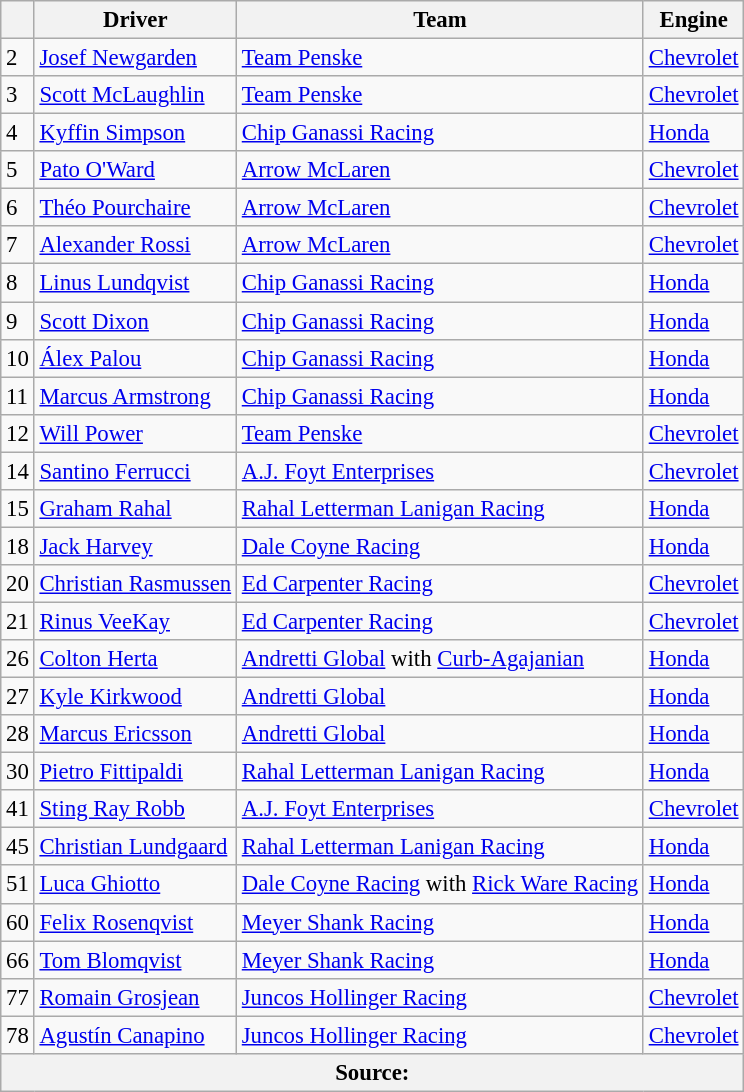<table class="wikitable" style="font-size: 95%;">
<tr>
<th align=center></th>
<th>Driver</th>
<th>Team</th>
<th>Engine</th>
</tr>
<tr>
<td>2</td>
<td> <a href='#'>Josef Newgarden</a> <strong></strong></td>
<td><a href='#'>Team Penske</a></td>
<td><a href='#'>Chevrolet</a></td>
</tr>
<tr>
<td>3</td>
<td> <a href='#'>Scott McLaughlin</a></td>
<td><a href='#'>Team Penske</a></td>
<td><a href='#'>Chevrolet</a></td>
</tr>
<tr>
<td>4</td>
<td> <a href='#'>Kyffin Simpson</a>  <strong></strong></td>
<td><a href='#'>Chip Ganassi Racing</a></td>
<td><a href='#'>Honda</a></td>
</tr>
<tr>
<td>5</td>
<td> <a href='#'>Pato O'Ward</a></td>
<td><a href='#'>Arrow McLaren</a></td>
<td><a href='#'>Chevrolet</a></td>
</tr>
<tr>
<td>6</td>
<td> <a href='#'>Théo Pourchaire</a> <strong></strong></td>
<td><a href='#'>Arrow McLaren</a></td>
<td><a href='#'>Chevrolet</a></td>
</tr>
<tr>
<td>7</td>
<td> <a href='#'>Alexander Rossi</a> <strong></strong></td>
<td><a href='#'>Arrow McLaren</a></td>
<td><a href='#'>Chevrolet</a></td>
</tr>
<tr>
<td>8</td>
<td> <a href='#'>Linus Lundqvist</a> <strong></strong></td>
<td><a href='#'>Chip Ganassi Racing</a></td>
<td><a href='#'>Honda</a></td>
</tr>
<tr>
<td>9</td>
<td> <a href='#'>Scott Dixon</a> <strong></strong></td>
<td><a href='#'>Chip Ganassi Racing</a></td>
<td><a href='#'>Honda</a></td>
</tr>
<tr>
<td>10</td>
<td> <a href='#'>Álex Palou</a> <strong></strong></td>
<td><a href='#'>Chip Ganassi Racing</a></td>
<td><a href='#'>Honda</a></td>
</tr>
<tr>
<td>11</td>
<td> <a href='#'>Marcus Armstrong</a></td>
<td><a href='#'>Chip Ganassi Racing</a></td>
<td><a href='#'>Honda</a></td>
</tr>
<tr>
<td>12</td>
<td> <a href='#'>Will Power</a> <strong></strong></td>
<td><a href='#'>Team Penske</a></td>
<td><a href='#'>Chevrolet</a></td>
</tr>
<tr>
<td>14</td>
<td> <a href='#'>Santino Ferrucci</a></td>
<td><a href='#'>A.J. Foyt Enterprises</a></td>
<td><a href='#'>Chevrolet</a></td>
</tr>
<tr>
<td>15</td>
<td> <a href='#'>Graham Rahal</a></td>
<td><a href='#'>Rahal Letterman Lanigan Racing</a></td>
<td><a href='#'>Honda</a></td>
</tr>
<tr>
<td>18</td>
<td> <a href='#'>Jack Harvey</a></td>
<td><a href='#'>Dale Coyne Racing</a></td>
<td><a href='#'>Honda</a></td>
</tr>
<tr>
<td>20</td>
<td> <a href='#'>Christian Rasmussen</a> <strong></strong></td>
<td><a href='#'>Ed Carpenter Racing</a></td>
<td><a href='#'>Chevrolet</a></td>
</tr>
<tr>
<td>21</td>
<td> <a href='#'>Rinus VeeKay</a> <strong></strong></td>
<td><a href='#'>Ed Carpenter Racing</a></td>
<td><a href='#'>Chevrolet</a></td>
</tr>
<tr>
<td>26</td>
<td> <a href='#'>Colton Herta</a> <strong></strong></td>
<td><a href='#'>Andretti Global</a> with <a href='#'>Curb-Agajanian</a></td>
<td><a href='#'>Honda</a></td>
</tr>
<tr>
<td>27</td>
<td> <a href='#'>Kyle Kirkwood</a></td>
<td><a href='#'>Andretti Global</a></td>
<td><a href='#'>Honda</a></td>
</tr>
<tr>
<td>28</td>
<td> <a href='#'>Marcus Ericsson</a></td>
<td><a href='#'>Andretti Global</a></td>
<td><a href='#'>Honda</a></td>
</tr>
<tr>
<td>30</td>
<td> <a href='#'>Pietro Fittipaldi</a></td>
<td><a href='#'>Rahal Letterman Lanigan Racing</a></td>
<td><a href='#'>Honda</a></td>
</tr>
<tr>
<td>41</td>
<td> <a href='#'>Sting Ray Robb</a></td>
<td><a href='#'>A.J. Foyt Enterprises</a></td>
<td><a href='#'>Chevrolet</a></td>
</tr>
<tr>
<td>45</td>
<td> <a href='#'>Christian Lundgaard</a></td>
<td><a href='#'>Rahal Letterman Lanigan Racing</a></td>
<td><a href='#'>Honda</a></td>
</tr>
<tr>
<td>51</td>
<td> <a href='#'>Luca Ghiotto</a> <strong></strong></td>
<td><a href='#'>Dale Coyne Racing</a> with <a href='#'>Rick Ware Racing</a></td>
<td><a href='#'>Honda</a></td>
</tr>
<tr>
<td>60</td>
<td> <a href='#'>Felix Rosenqvist</a></td>
<td><a href='#'>Meyer Shank Racing</a></td>
<td><a href='#'>Honda</a></td>
</tr>
<tr>
<td>66</td>
<td> <a href='#'>Tom Blomqvist</a> <strong></strong></td>
<td><a href='#'>Meyer Shank Racing</a></td>
<td><a href='#'>Honda</a></td>
</tr>
<tr>
<td>77</td>
<td> <a href='#'>Romain Grosjean</a></td>
<td><a href='#'>Juncos Hollinger Racing</a></td>
<td><a href='#'>Chevrolet</a></td>
</tr>
<tr>
<td>78</td>
<td> <a href='#'>Agustín Canapino</a></td>
<td><a href='#'>Juncos Hollinger Racing</a></td>
<td><a href='#'>Chevrolet</a></td>
</tr>
<tr>
<th colspan=4>Source:</th>
</tr>
</table>
